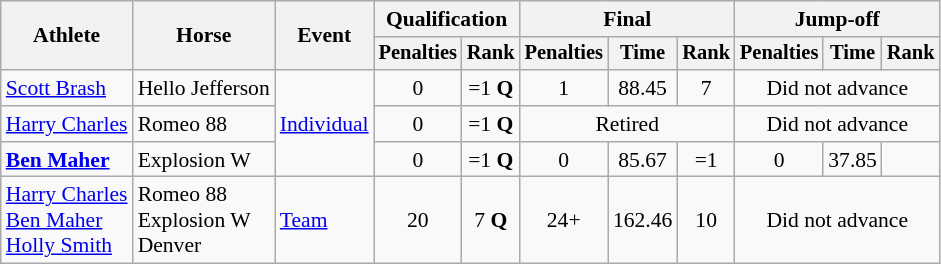<table class=wikitable style=font-size:90%;text-align:center>
<tr>
<th rowspan=2>Athlete</th>
<th rowspan=2>Horse</th>
<th rowspan=2>Event</th>
<th colspan=2>Qualification</th>
<th colspan=3>Final</th>
<th colspan=3>Jump-off</th>
</tr>
<tr style=font-size:95%>
<th>Penalties</th>
<th>Rank</th>
<th>Penalties</th>
<th>Time</th>
<th>Rank</th>
<th>Penalties</th>
<th>Time</th>
<th>Rank</th>
</tr>
<tr>
<td align=left><a href='#'>Scott Brash</a></td>
<td align=left>Hello Jefferson</td>
<td align=left rowspan=3><a href='#'>Individual</a></td>
<td>0</td>
<td>=1 <strong>Q</strong></td>
<td>1</td>
<td>88.45</td>
<td>7</td>
<td colspan=3>Did not advance</td>
</tr>
<tr>
<td align=left><a href='#'>Harry Charles</a></td>
<td align=left>Romeo 88</td>
<td>0</td>
<td>=1 <strong>Q</strong></td>
<td colspan=3>Retired</td>
<td colspan=3>Did not advance</td>
</tr>
<tr>
<td align=left><strong><a href='#'>Ben Maher</a></strong></td>
<td align=left>Explosion W</td>
<td>0</td>
<td>=1 <strong>Q</strong></td>
<td>0</td>
<td>85.67</td>
<td>=1</td>
<td>0</td>
<td>37.85</td>
<td></td>
</tr>
<tr>
<td align=left><a href='#'>Harry Charles</a><br><a href='#'>Ben Maher</a><br><a href='#'>Holly Smith</a></td>
<td align=left>Romeo 88<br>Explosion W<br> Denver</td>
<td align=left><a href='#'>Team</a></td>
<td>20</td>
<td>7 <strong>Q</strong></td>
<td>24+</td>
<td>162.46</td>
<td>10</td>
<td colspan=3>Did not advance</td>
</tr>
</table>
